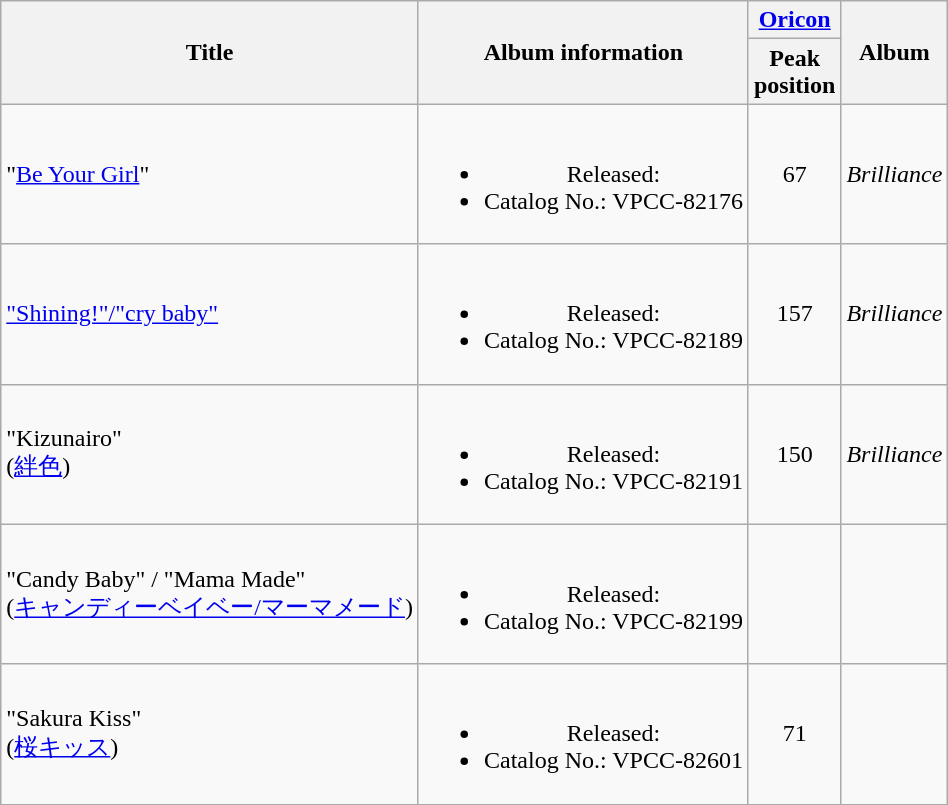<table class="wikitable plainrowheaders" style="text-align:center">
<tr>
<th rowspan=2; style=>Title</th>
<th rowspan=2; style=>Album information</th>
<th colspan=1; style=><a href='#'>Oricon</a><br></th>
<th rowspan=2; style=>Album</th>
</tr>
<tr>
<th style=>Peak<br>position</th>
</tr>
<tr>
<td align=left>"<a href='#'>Be Your Girl</a>"</td>
<td><br><ul><li>Released: </li><li>Catalog No.: VPCC-82176</li></ul></td>
<td>67 </td>
<td><em>Brilliance</em></td>
</tr>
<tr>
<td align=left><a href='#'>"Shining!"/"cry baby"</a></td>
<td><br><ul><li>Released: </li><li>Catalog No.: VPCC-82189</li></ul></td>
<td>157 </td>
<td><em>Brilliance</em></td>
</tr>
<tr>
<td align=left>"Kizunairo"<br>(<a href='#'>絆色</a>)</td>
<td><br><ul><li>Released: </li><li>Catalog No.: VPCC-82191 </li></ul></td>
<td>150 </td>
<td><em>Brilliance</em></td>
</tr>
<tr>
<td align=left>"Candy Baby" / "Mama Made"<br>(<a href='#'>キャンディーベイベー/マーマメード</a>)</td>
<td><br><ul><li>Released: </li><li>Catalog No.: VPCC-82199</li></ul></td>
<td> </td>
<td> </td>
</tr>
<tr>
<td align=left>"Sakura Kiss"<br>(<a href='#'>桜キッス</a>)</td>
<td><br><ul><li>Released: </li><li>Catalog No.: VPCC-82601</li></ul></td>
<td>71</td>
<td></td>
</tr>
<tr>
</tr>
</table>
